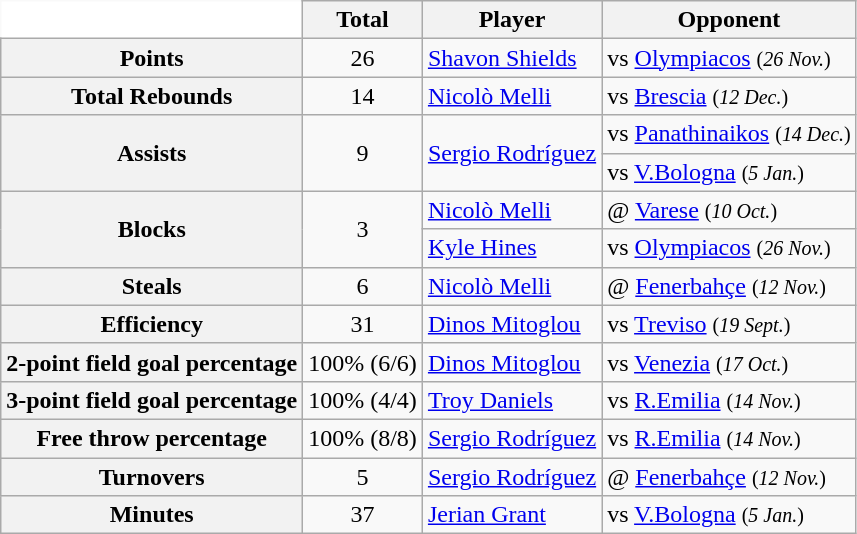<table class=wikitable style="border: none;">
<tr>
<th style="border: white; background: white;"></th>
<th>Total</th>
<th>Player</th>
<th>Opponent</th>
</tr>
<tr>
<th>Points</th>
<td style="text-align:center">26</td>
<td><a href='#'>Shavon Shields</a></td>
<td>vs  <a href='#'>Olympiacos</a> <small> (<em>26 Nov.</em>) </small></td>
</tr>
<tr>
<th>Total Rebounds</th>
<td style="text-align:center">14</td>
<td><a href='#'>Nicolò Melli</a></td>
<td>vs  <a href='#'>Brescia</a> <small> (<em>12 Dec.</em>) </small></td>
</tr>
<tr>
<th rowspan=2>Assists</th>
<td rowspan=2 style="text-align:center">9</td>
<td rowspan=2><a href='#'>Sergio Rodríguez</a></td>
<td>vs  <a href='#'>Panathinaikos</a> <small> (<em>14 Dec.</em>) </small></td>
</tr>
<tr>
<td>vs  <a href='#'>V.Bologna</a> <small> (<em>5 Jan.</em>) </small></td>
</tr>
<tr>
<th rowspan=2>Blocks</th>
<td rowspan=2 style="text-align:center">3</td>
<td><a href='#'>Nicolò Melli</a></td>
<td>@  <a href='#'>Varese</a> <small> (<em>10 Oct.</em>) </small></td>
</tr>
<tr>
<td><a href='#'>Kyle Hines</a></td>
<td>vs  <a href='#'>Olympiacos</a> <small> (<em>26 Nov.</em>) </small></td>
</tr>
<tr>
<th>Steals</th>
<td style="text-align:center">6</td>
<td><a href='#'>Nicolò Melli</a></td>
<td>@  <a href='#'>Fenerbahçe</a> <small> (<em>12 Nov.</em>) </small></td>
</tr>
<tr>
<th>Efficiency</th>
<td style="text-align:center">31</td>
<td><a href='#'>Dinos Mitoglou</a></td>
<td>vs  <a href='#'>Treviso</a> <small> (<em>19 Sept.</em>) </small></td>
</tr>
<tr>
<th>2-point field goal percentage</th>
<td style="text-align:center">100% (6/6)</td>
<td><a href='#'>Dinos Mitoglou</a></td>
<td>vs  <a href='#'>Venezia</a> <small> (<em>17 Oct.</em>) </small></td>
</tr>
<tr>
<th>3-point field goal percentage</th>
<td style="text-align:center">100% (4/4)</td>
<td><a href='#'>Troy Daniels</a></td>
<td>vs  <a href='#'>R.Emilia</a> <small> (<em>14 Nov.</em>) </small></td>
</tr>
<tr>
<th>Free throw percentage</th>
<td style="text-align:center">100% (8/8)</td>
<td><a href='#'>Sergio Rodríguez</a></td>
<td>vs  <a href='#'>R.Emilia</a> <small> (<em>14 Nov.</em>) </small></td>
</tr>
<tr>
<th>Turnovers</th>
<td style="text-align:center">5</td>
<td><a href='#'>Sergio Rodríguez</a></td>
<td>@  <a href='#'>Fenerbahçe</a> <small> (<em>12 Nov.</em>) </small></td>
</tr>
<tr>
<th>Minutes</th>
<td style="text-align:center">37</td>
<td><a href='#'>Jerian Grant</a></td>
<td>vs  <a href='#'>V.Bologna</a> <small> (<em>5 Jan.</em>) </small></td>
</tr>
</table>
